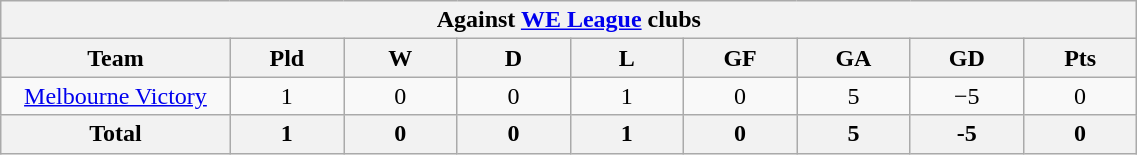<table class="wikitable" width="60%" style="text-align:center">
<tr>
<th colspan="9">Against <a href='#'>WE League</a> clubs</th>
</tr>
<tr>
<th width="10%">Team</th>
<th width="5%">Pld</th>
<th width="5%">W</th>
<th width="5%">D</th>
<th width="5%">L</th>
<th width="5%">GF</th>
<th width="5%">GA</th>
<th width="5%">GD</th>
<th width="5%">Pts</th>
</tr>
<tr>
<td><a href='#'>Melbourne Victory</a></td>
<td>1</td>
<td>0</td>
<td>0</td>
<td>1</td>
<td>0</td>
<td>5</td>
<td>−5</td>
<td>0</td>
</tr>
<tr>
<th>Total</th>
<th>1</th>
<th>0</th>
<th>0</th>
<th>1</th>
<th>0</th>
<th>5</th>
<th>-5</th>
<th>0</th>
</tr>
</table>
